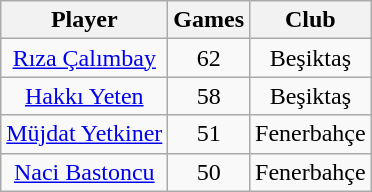<table class="wikitable" border="1">
<tr>
<th>Player</th>
<th>Games</th>
<th>Club</th>
</tr>
<tr>
<td align="center"><a href='#'>Rıza Çalımbay</a></td>
<td align="center">62</td>
<td align="center">Beşiktaş</td>
</tr>
<tr>
<td align="center"><a href='#'>Hakkı Yeten</a></td>
<td align="center">58</td>
<td align="center">Beşiktaş</td>
</tr>
<tr>
<td align="center"><a href='#'>Müjdat Yetkiner</a></td>
<td align="center">51</td>
<td align="center">Fenerbahçe</td>
</tr>
<tr>
<td align="center"><a href='#'>Naci Bastoncu</a></td>
<td align="center">50</td>
<td align="center">Fenerbahçe</td>
</tr>
</table>
